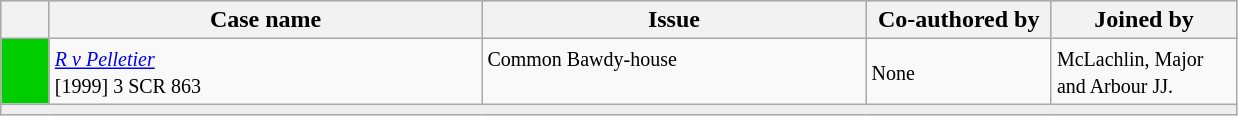<table class="wikitable" width=825>
<tr bgcolor="#CCCCCC">
<th width=25px></th>
<th width=35%>Case name</th>
<th>Issue</th>
<th width=15%>Co-authored by</th>
<th width=15%>Joined by</th>
</tr>
<tr>
<td align=center bgcolor="00cd00"></td>
<td align=left valign=top><small><em><a href='#'>R v Pelletier</a></em><br> [1999] 3 SCR 863 </small></td>
<td valign=top><small>Common Bawdy-house</small></td>
<td><small> None</small></td>
<td><small> McLachlin, Major and Arbour JJ.</small></td>
</tr>
<tr>
<td bgcolor=#EEEEEE colspan=5 valign=top><small></small></td>
</tr>
</table>
